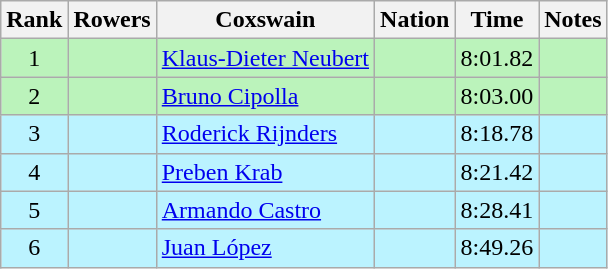<table class="wikitable sortable" style=text-align:center>
<tr>
<th>Rank</th>
<th>Rowers</th>
<th>Coxswain</th>
<th>Nation</th>
<th>Time</th>
<th>Notes</th>
</tr>
<tr bgcolor=bbf3bb>
<td>1</td>
<td align=left></td>
<td align=left><a href='#'>Klaus-Dieter Neubert</a></td>
<td align=left></td>
<td>8:01.82</td>
<td></td>
</tr>
<tr bgcolor=bbf3bb>
<td>2</td>
<td align=left></td>
<td align=left><a href='#'>Bruno Cipolla</a></td>
<td align=left></td>
<td>8:03.00</td>
<td></td>
</tr>
<tr bgcolor=bbf3ff>
<td>3</td>
<td align=left></td>
<td align=left><a href='#'>Roderick Rijnders</a></td>
<td align=left></td>
<td>8:18.78</td>
<td></td>
</tr>
<tr bgcolor=bbf3ff>
<td>4</td>
<td align=left></td>
<td align=left><a href='#'>Preben Krab</a></td>
<td align=left></td>
<td>8:21.42</td>
<td></td>
</tr>
<tr bgcolor=bbf3ff>
<td>5</td>
<td align=left></td>
<td align=left><a href='#'>Armando Castro</a></td>
<td align=left></td>
<td>8:28.41</td>
<td></td>
</tr>
<tr bgcolor=bbf3ff>
<td>6</td>
<td align=left></td>
<td align=left><a href='#'>Juan López</a></td>
<td align=left></td>
<td>8:49.26</td>
<td></td>
</tr>
</table>
